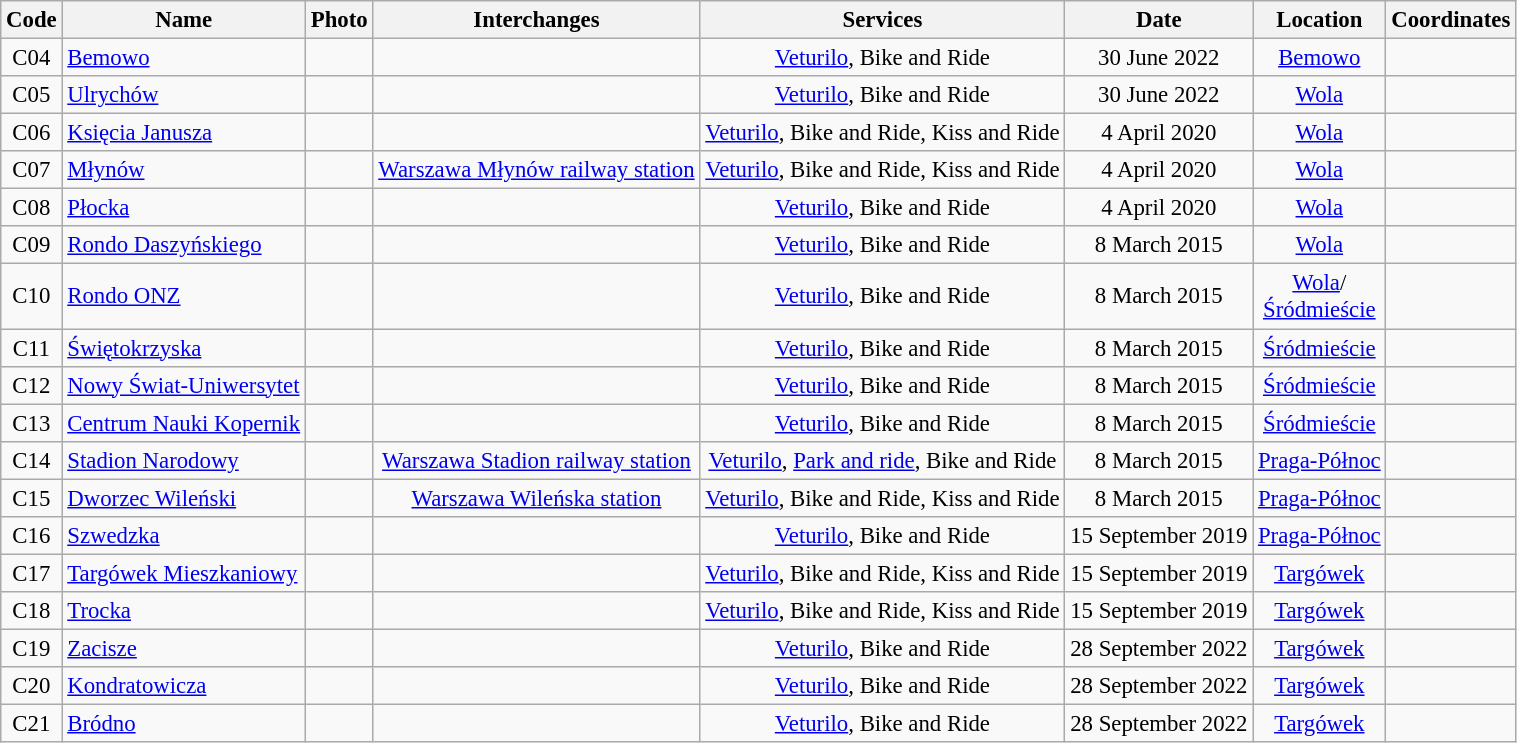<table class="wikitable sortable" style="text-align:center; font-size:95%;">
<tr>
<th>Code</th>
<th>Name</th>
<th>Photo</th>
<th>Interchanges</th>
<th>Services</th>
<th>Date</th>
<th>Location</th>
<th>Coordinates</th>
</tr>
<tr>
<td>C04</td>
<td align=left><a href='#'>Bemowo</a> </td>
<td></td>
<td></td>
<td><a href='#'>Veturilo</a>, Bike and Ride</td>
<td>30 June 2022</td>
<td><a href='#'>Bemowo</a></td>
<td></td>
</tr>
<tr>
<td>C05</td>
<td align=left><a href='#'>Ulrychów</a> </td>
<td></td>
<td></td>
<td><a href='#'>Veturilo</a>, Bike and Ride</td>
<td>30 June 2022</td>
<td><a href='#'>Wola</a></td>
<td></td>
</tr>
<tr>
<td>C06</td>
<td align=left><a href='#'>Księcia Janusza</a> </td>
<td></td>
<td></td>
<td><a href='#'>Veturilo</a>, Bike and Ride, Kiss and Ride</td>
<td>4 April 2020</td>
<td><a href='#'>Wola</a></td>
<td></td>
</tr>
<tr>
<td>C07</td>
<td align=left><a href='#'>Młynów</a> </td>
<td></td>
<td><a href='#'>Warszawa Młynów railway station</a> </td>
<td><a href='#'>Veturilo</a>, Bike and Ride, Kiss and Ride</td>
<td>4 April 2020</td>
<td><a href='#'>Wola</a></td>
<td></td>
</tr>
<tr>
<td>C08</td>
<td align=left><a href='#'>Płocka</a> </td>
<td></td>
<td></td>
<td><a href='#'>Veturilo</a>, Bike and Ride</td>
<td>4 April 2020</td>
<td><a href='#'>Wola</a></td>
<td></td>
</tr>
<tr>
<td>C09</td>
<td align=left><a href='#'>Rondo Daszyńskiego</a> </td>
<td></td>
<td></td>
<td><a href='#'>Veturilo</a>, Bike and Ride</td>
<td>8 March 2015</td>
<td><a href='#'>Wola</a></td>
<td></td>
</tr>
<tr>
<td>C10</td>
<td align=left><a href='#'>Rondo ONZ</a> </td>
<td></td>
<td></td>
<td><a href='#'>Veturilo</a>, Bike and Ride</td>
<td>8 March 2015</td>
<td><a href='#'>Wola</a>/<br><a href='#'>Śródmieście</a></td>
<td></td>
</tr>
<tr>
<td>C11</td>
<td align=left><a href='#'>Świętokrzyska</a> </td>
<td></td>
<td></td>
<td><a href='#'>Veturilo</a>, Bike and Ride</td>
<td>8 March 2015</td>
<td><a href='#'>Śródmieście</a></td>
<td></td>
</tr>
<tr>
<td>C12</td>
<td align=left><a href='#'>Nowy Świat-Uniwersytet</a> </td>
<td></td>
<td></td>
<td><a href='#'>Veturilo</a>, Bike and Ride</td>
<td>8 March 2015</td>
<td><a href='#'>Śródmieście</a></td>
<td></td>
</tr>
<tr>
<td>C13</td>
<td align=left><a href='#'>Centrum Nauki Kopernik</a> </td>
<td></td>
<td></td>
<td><a href='#'>Veturilo</a>, Bike and Ride</td>
<td>8 March 2015</td>
<td><a href='#'>Śródmieście</a></td>
<td></td>
</tr>
<tr>
<td>C14</td>
<td align=left><a href='#'>Stadion Narodowy</a> </td>
<td></td>
<td><a href='#'>Warszawa Stadion railway station</a> </td>
<td><a href='#'>Veturilo</a>, <a href='#'>Park and ride</a>, Bike and Ride</td>
<td>8 March 2015</td>
<td><a href='#'>Praga-Północ</a></td>
<td></td>
</tr>
<tr>
<td>C15</td>
<td align=left><a href='#'>Dworzec Wileński</a> </td>
<td></td>
<td><a href='#'>Warszawa Wileńska station</a> </td>
<td><a href='#'>Veturilo</a>, Bike and Ride, Kiss and Ride</td>
<td>8 March 2015</td>
<td><a href='#'>Praga-Północ</a></td>
<td></td>
</tr>
<tr>
<td>C16</td>
<td align=left><a href='#'>Szwedzka</a> </td>
<td></td>
<td></td>
<td><a href='#'>Veturilo</a>, Bike and Ride</td>
<td>15 September 2019</td>
<td><a href='#'>Praga-Północ</a></td>
<td></td>
</tr>
<tr>
<td>C17</td>
<td align=left><a href='#'>Targówek Mieszkaniowy</a> </td>
<td></td>
<td></td>
<td><a href='#'>Veturilo</a>, Bike and Ride, Kiss and Ride</td>
<td>15 September 2019</td>
<td><a href='#'>Targówek</a></td>
<td></td>
</tr>
<tr>
<td>C18</td>
<td align=left><a href='#'>Trocka</a> </td>
<td></td>
<td></td>
<td><a href='#'>Veturilo</a>, Bike and Ride, Kiss and Ride</td>
<td>15 September 2019</td>
<td><a href='#'>Targówek</a></td>
<td></td>
</tr>
<tr>
<td>C19</td>
<td align=left><a href='#'>Zacisze</a> </td>
<td></td>
<td></td>
<td><a href='#'>Veturilo</a>, Bike and Ride</td>
<td>28 September 2022</td>
<td><a href='#'>Targówek</a></td>
<td></td>
</tr>
<tr>
<td>C20</td>
<td align=left><a href='#'>Kondratowicza</a> </td>
<td></td>
<td></td>
<td><a href='#'>Veturilo</a>, Bike and Ride</td>
<td>28 September 2022</td>
<td><a href='#'>Targówek</a></td>
<td></td>
</tr>
<tr>
<td>C21</td>
<td align=left><a href='#'>Bródno</a> </td>
<td></td>
<td></td>
<td><a href='#'>Veturilo</a>, Bike and Ride</td>
<td>28 September 2022</td>
<td><a href='#'>Targówek</a></td>
<td></td>
</tr>
</table>
